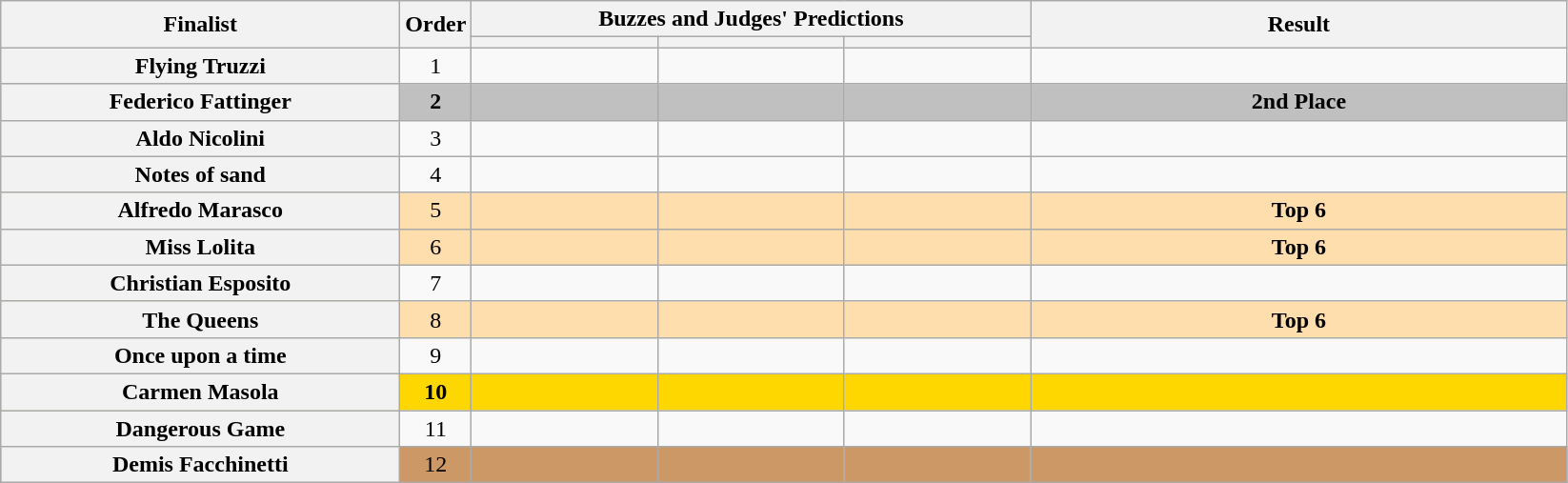<table class="wikitable plainrowheaders sortable" style="text-align:center;">
<tr>
<th scope="col" rowspan=2 class="unsortable" style="width:17em;">Finalist</th>
<th scope="col" rowspan=2 style="width:1em;">Order</th>
<th scope="col" colspan=3 class="unsortable" style="width:24em;">Buzzes and Judges' Predictions</th>
<th scope="col" rowspan=2 style="width:23em;">Result</th>
</tr>
<tr>
<th scope="col" class="unsortable" style="width:6em;"></th>
<th scope="col" class="unsortable" style="width:6em;"></th>
<th scope="col" class="unsortable" style="width:6em;"></th>
</tr>
<tr>
<th scope="row">Flying Truzzi</th>
<td>1</td>
<td style="text-align:center;"></td>
<td style="text-align:center;"></td>
<td style="text-align:center;"></td>
<td></td>
</tr>
<tr bgcolor=silver>
<th scope="row"><strong>Federico Fattinger</strong></th>
<td><strong>2</strong></td>
<td style="text-align:center;"></td>
<td style="text-align:center;"></td>
<td style="text-align:center;"></td>
<td><strong>2nd Place</strong></td>
</tr>
<tr>
<th scope="row">Aldo Nicolini</th>
<td>3</td>
<td style="text-align:center;"></td>
<td style="text-align:center;"></td>
<td style="text-align:center;"></td>
<td></td>
</tr>
<tr>
<th scope="row">Notes of sand</th>
<td>4</td>
<td style="text-align:center;"></td>
<td style="text-align:center;"></td>
<td style="text-align:center;"></td>
<td></td>
</tr>
<tr style="background:NavajoWhite;">
<th scope="row">Alfredo Marasco</th>
<td>5</td>
<td style="text-align:center;"></td>
<td style="text-align:center;"></td>
<td style="text-align:center;"></td>
<td><strong>Top 6</strong></td>
</tr>
<tr style="background:NavajoWhite;">
<th scope="row">Miss Lolita</th>
<td>6</td>
<td style="text-align:center;"></td>
<td style="text-align:center;"></td>
<td style="text-align:center;"></td>
<td><strong>Top 6</strong></td>
</tr>
<tr>
<th scope="row">Christian Esposito</th>
<td>7</td>
<td style="text-align:center;"></td>
<td style="text-align:center;"></td>
<td style="text-align:center;"></td>
<td></td>
</tr>
<tr style="background:NavajoWhite;">
<th scope="row">The Queens</th>
<td>8</td>
<td style="text-align:center;"></td>
<td style="text-align:center;"></td>
<td style="text-align:center;"></td>
<td><strong>Top 6</strong></td>
</tr>
<tr>
<th scope="row">Once upon a time</th>
<td>9</td>
<td style="text-align:center;"></td>
<td style="text-align:center;"></td>
<td style="text-align:center;"></td>
<td></td>
</tr>
<tr bgcolor=gold>
<th scope="row"><strong>Carmen Masola</strong></th>
<td><strong>10</strong></td>
<td style="text-align:center;"></td>
<td style="text-align:center;"></td>
<td style="text-align:center;"></td>
<td><strong></strong></td>
</tr>
<tr>
<th scope="row">Dangerous Game</th>
<td>11</td>
<td style="text-align:center;"></td>
<td style="text-align:center;"></td>
<td style="text-align:center;"></td>
<td></td>
</tr>
<tr bgcolor=#c96>
<th scope="row">Demis Facchinetti</th>
<td>12</td>
<td style="text-align:center;"></td>
<td style="text-align:center;"></td>
<td style="text-align:center;"></td>
<td><strong></strong></td>
</tr>
</table>
